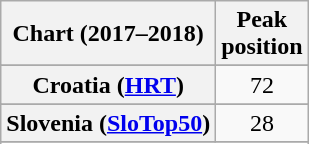<table class="wikitable sortable plainrowheaders" style="text-align:center">
<tr>
<th>Chart (2017–2018)</th>
<th>Peak<br>position</th>
</tr>
<tr>
</tr>
<tr>
</tr>
<tr>
</tr>
<tr>
<th scope="row">Croatia (<a href='#'>HRT</a>)</th>
<td>72</td>
</tr>
<tr>
</tr>
<tr>
</tr>
<tr>
</tr>
<tr>
</tr>
<tr>
</tr>
<tr>
<th scope="row">Slovenia (<a href='#'>SloTop50</a>)</th>
<td>28</td>
</tr>
<tr>
</tr>
<tr>
</tr>
<tr>
</tr>
</table>
